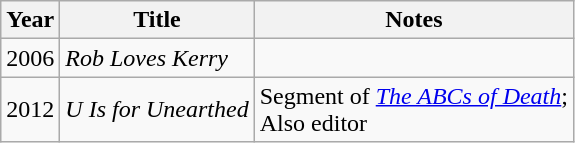<table class="wikitable">
<tr>
<th>Year</th>
<th>Title</th>
<th>Notes</th>
</tr>
<tr>
<td>2006</td>
<td><em>Rob Loves Kerry</em></td>
<td></td>
</tr>
<tr>
<td>2012</td>
<td><em>U Is for Unearthed</em></td>
<td>Segment of <em><a href='#'>The ABCs of Death</a></em>;<br>Also editor</td>
</tr>
</table>
